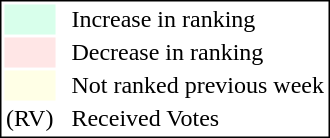<table style="border:1px solid black;">
<tr>
<td style="background:#D8FFEB; width:20px;"></td>
<td> </td>
<td>Increase in ranking</td>
</tr>
<tr>
<td style="background:#FFE6E6; width:20px;"></td>
<td> </td>
<td>Decrease in ranking</td>
</tr>
<tr>
<td style="background:#FFFFE6; width:20px;"></td>
<td> </td>
<td>Not ranked previous week</td>
</tr>
<tr>
<td>(RV)</td>
<td> </td>
<td>Received Votes</td>
</tr>
</table>
